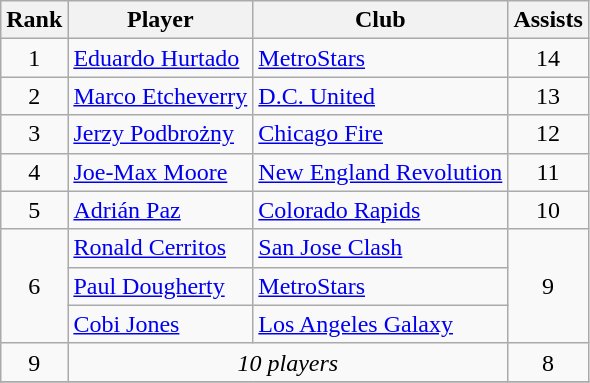<table class="wikitable" style="text-align:center">
<tr>
<th>Rank</th>
<th>Player</th>
<th>Club</th>
<th>Assists</th>
</tr>
<tr>
<td>1</td>
<td align="left"> <a href='#'>Eduardo Hurtado</a></td>
<td align="left"><a href='#'>MetroStars</a></td>
<td>14</td>
</tr>
<tr>
<td>2</td>
<td align="left"> <a href='#'>Marco Etcheverry</a></td>
<td align="left"><a href='#'>D.C. United</a></td>
<td>13</td>
</tr>
<tr>
<td>3</td>
<td align="left"> <a href='#'>Jerzy Podbrożny</a></td>
<td align="left"><a href='#'>Chicago Fire</a></td>
<td>12</td>
</tr>
<tr>
<td>4</td>
<td align="left"> <a href='#'>Joe-Max Moore</a></td>
<td align="left"><a href='#'>New England Revolution</a></td>
<td>11</td>
</tr>
<tr>
<td>5</td>
<td align="left"> <a href='#'>Adrián Paz</a></td>
<td align="left"><a href='#'>Colorado Rapids</a></td>
<td>10</td>
</tr>
<tr>
<td rowspan="3">6</td>
<td align="left"> <a href='#'>Ronald Cerritos</a></td>
<td align="left"><a href='#'>San Jose Clash</a></td>
<td rowspan="3">9</td>
</tr>
<tr>
<td align="left"> <a href='#'>Paul Dougherty</a></td>
<td align="left"><a href='#'>MetroStars</a></td>
</tr>
<tr>
<td align="left"> <a href='#'>Cobi Jones</a></td>
<td align="left"><a href='#'>Los Angeles Galaxy</a></td>
</tr>
<tr>
<td>9</td>
<td colspan=2 align="center"><em>10 players</em></td>
<td>8</td>
</tr>
<tr>
</tr>
</table>
